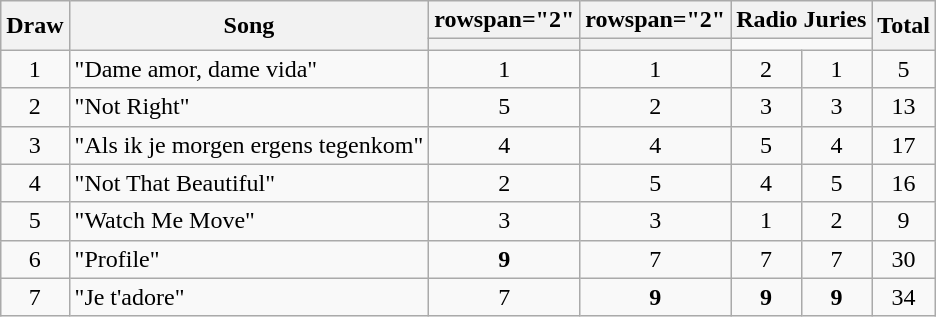<table class="wikitable collapsible" style="margin: 1em auto 1em auto; text-align:center;">
<tr>
<th rowspan="2">Draw</th>
<th rowspan="2">Song</th>
<th>rowspan="2" </th>
<th>rowspan="2" </th>
<th colspan="2">Radio Juries</th>
<th rowspan="2">Total</th>
</tr>
<tr>
<th></th>
<th></th>
</tr>
<tr>
<td>1</td>
<td align="left">"Dame amor, dame vida"</td>
<td>1</td>
<td>1</td>
<td>2</td>
<td>1</td>
<td>5</td>
</tr>
<tr>
<td>2</td>
<td align="left">"Not Right"</td>
<td>5</td>
<td>2</td>
<td>3</td>
<td>3</td>
<td>13</td>
</tr>
<tr>
<td>3</td>
<td align="left">"Als ik je morgen ergens tegenkom"</td>
<td>4</td>
<td>4</td>
<td>5</td>
<td>4</td>
<td>17</td>
</tr>
<tr>
<td>4</td>
<td align="left">"Not That Beautiful"</td>
<td>2</td>
<td>5</td>
<td>4</td>
<td>5</td>
<td>16</td>
</tr>
<tr>
<td>5</td>
<td align="left">"Watch Me Move"</td>
<td>3</td>
<td>3</td>
<td>1</td>
<td>2</td>
<td>9</td>
</tr>
<tr>
<td>6</td>
<td align="left">"Profile"</td>
<td><strong>9</strong></td>
<td>7</td>
<td>7</td>
<td>7</td>
<td>30</td>
</tr>
<tr>
<td>7</td>
<td align="left">"Je t'adore"</td>
<td>7</td>
<td><strong>9</strong></td>
<td><strong>9</strong></td>
<td><strong>9</strong></td>
<td>34</td>
</tr>
</table>
